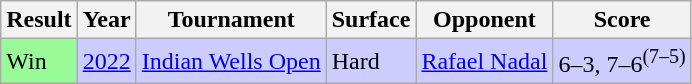<table class="sortable wikitable">
<tr>
<th>Result</th>
<th>Year</th>
<th>Tournament</th>
<th>Surface</th>
<th>Opponent</th>
<th class="unsortable">Score</th>
</tr>
<tr bgcolor=CCCCFF>
<td bgcolor=#98fb98>Win</td>
<td><a href='#'>2022</a></td>
<td><a href='#'>Indian Wells Open</a></td>
<td>Hard</td>
<td> <a href='#'>Rafael Nadal</a></td>
<td>6–3, 7–6<sup>(7–5)</sup></td>
</tr>
</table>
